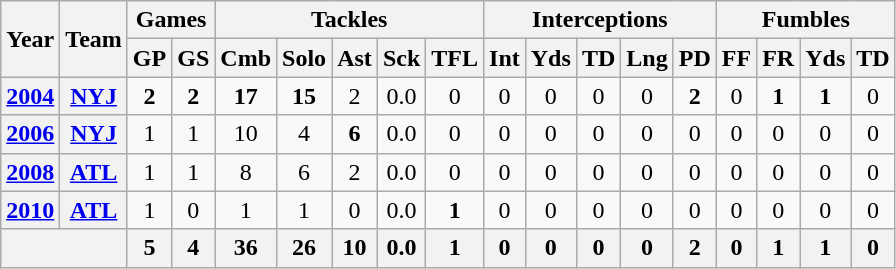<table class="wikitable" style="text-align:center">
<tr>
<th rowspan="2">Year</th>
<th rowspan="2">Team</th>
<th colspan="2">Games</th>
<th colspan="5">Tackles</th>
<th colspan="5">Interceptions</th>
<th colspan="4">Fumbles</th>
</tr>
<tr>
<th>GP</th>
<th>GS</th>
<th>Cmb</th>
<th>Solo</th>
<th>Ast</th>
<th>Sck</th>
<th>TFL</th>
<th>Int</th>
<th>Yds</th>
<th>TD</th>
<th>Lng</th>
<th>PD</th>
<th>FF</th>
<th>FR</th>
<th>Yds</th>
<th>TD</th>
</tr>
<tr>
<th><a href='#'>2004</a></th>
<th><a href='#'>NYJ</a></th>
<td><strong>2</strong></td>
<td><strong>2</strong></td>
<td><strong>17</strong></td>
<td><strong>15</strong></td>
<td>2</td>
<td>0.0</td>
<td>0</td>
<td>0</td>
<td>0</td>
<td>0</td>
<td>0</td>
<td><strong>2</strong></td>
<td>0</td>
<td><strong>1</strong></td>
<td><strong>1</strong></td>
<td>0</td>
</tr>
<tr>
<th><a href='#'>2006</a></th>
<th><a href='#'>NYJ</a></th>
<td>1</td>
<td>1</td>
<td>10</td>
<td>4</td>
<td><strong>6</strong></td>
<td>0.0</td>
<td>0</td>
<td>0</td>
<td>0</td>
<td>0</td>
<td>0</td>
<td>0</td>
<td>0</td>
<td>0</td>
<td>0</td>
<td>0</td>
</tr>
<tr>
<th><a href='#'>2008</a></th>
<th><a href='#'>ATL</a></th>
<td>1</td>
<td>1</td>
<td>8</td>
<td>6</td>
<td>2</td>
<td>0.0</td>
<td>0</td>
<td>0</td>
<td>0</td>
<td>0</td>
<td>0</td>
<td>0</td>
<td>0</td>
<td>0</td>
<td>0</td>
<td>0</td>
</tr>
<tr>
<th><a href='#'>2010</a></th>
<th><a href='#'>ATL</a></th>
<td>1</td>
<td>0</td>
<td>1</td>
<td>1</td>
<td>0</td>
<td>0.0</td>
<td><strong>1</strong></td>
<td>0</td>
<td>0</td>
<td>0</td>
<td>0</td>
<td>0</td>
<td>0</td>
<td>0</td>
<td>0</td>
<td>0</td>
</tr>
<tr>
<th colspan="2"></th>
<th>5</th>
<th>4</th>
<th>36</th>
<th>26</th>
<th>10</th>
<th>0.0</th>
<th>1</th>
<th>0</th>
<th>0</th>
<th>0</th>
<th>0</th>
<th>2</th>
<th>0</th>
<th>1</th>
<th>1</th>
<th>0</th>
</tr>
</table>
